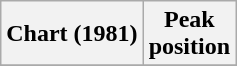<table class="wikitable plainrowheaders" style="text-align:center">
<tr>
<th scope="col">Chart (1981)</th>
<th scope="col">Peak<br>position</th>
</tr>
<tr>
</tr>
</table>
